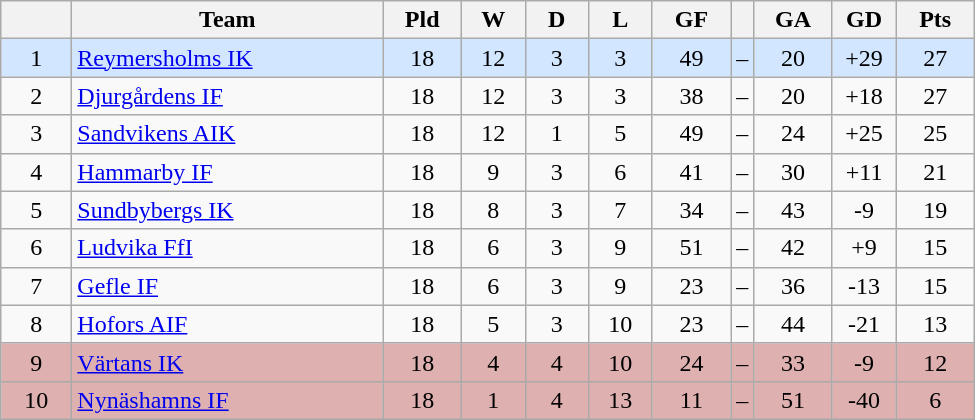<table class="wikitable" style="text-align: center;">
<tr>
<th style="width: 40px;"></th>
<th style="width: 200px;">Team</th>
<th style="width: 45px;">Pld</th>
<th style="width: 35px;">W</th>
<th style="width: 35px;">D</th>
<th style="width: 35px;">L</th>
<th style="width: 45px;">GF</th>
<th></th>
<th style="width: 45px;">GA</th>
<th style="width: 35px;">GD</th>
<th style="width: 45px;">Pts</th>
</tr>
<tr style="background: #d2e6ff">
<td>1</td>
<td style="text-align: left;"><a href='#'>Reymersholms IK</a></td>
<td>18</td>
<td>12</td>
<td>3</td>
<td>3</td>
<td>49</td>
<td>–</td>
<td>20</td>
<td>+29</td>
<td>27</td>
</tr>
<tr>
<td>2</td>
<td style="text-align: left;"><a href='#'>Djurgårdens IF</a></td>
<td>18</td>
<td>12</td>
<td>3</td>
<td>3</td>
<td>38</td>
<td>–</td>
<td>20</td>
<td>+18</td>
<td>27</td>
</tr>
<tr>
<td>3</td>
<td style="text-align: left;"><a href='#'>Sandvikens AIK</a></td>
<td>18</td>
<td>12</td>
<td>1</td>
<td>5</td>
<td>49</td>
<td>–</td>
<td>24</td>
<td>+25</td>
<td>25</td>
</tr>
<tr>
<td>4</td>
<td style="text-align: left;"><a href='#'>Hammarby IF</a></td>
<td>18</td>
<td>9</td>
<td>3</td>
<td>6</td>
<td>41</td>
<td>–</td>
<td>30</td>
<td>+11</td>
<td>21</td>
</tr>
<tr>
<td>5</td>
<td style="text-align: left;"><a href='#'>Sundbybergs IK</a></td>
<td>18</td>
<td>8</td>
<td>3</td>
<td>7</td>
<td>34</td>
<td>–</td>
<td>43</td>
<td>-9</td>
<td>19</td>
</tr>
<tr>
<td>6</td>
<td style="text-align: left;"><a href='#'>Ludvika FfI</a></td>
<td>18</td>
<td>6</td>
<td>3</td>
<td>9</td>
<td>51</td>
<td>–</td>
<td>42</td>
<td>+9</td>
<td>15</td>
</tr>
<tr>
<td>7</td>
<td style="text-align: left;"><a href='#'>Gefle IF</a></td>
<td>18</td>
<td>6</td>
<td>3</td>
<td>9</td>
<td>23</td>
<td>–</td>
<td>36</td>
<td>-13</td>
<td>15</td>
</tr>
<tr>
<td>8</td>
<td style="text-align: left;"><a href='#'>Hofors AIF</a></td>
<td>18</td>
<td>5</td>
<td>3</td>
<td>10</td>
<td>23</td>
<td>–</td>
<td>44</td>
<td>-21</td>
<td>13</td>
</tr>
<tr style="background: #deb0b0">
<td>9</td>
<td style="text-align: left;"><a href='#'>Värtans IK</a></td>
<td>18</td>
<td>4</td>
<td>4</td>
<td>10</td>
<td>24</td>
<td>–</td>
<td>33</td>
<td>-9</td>
<td>12</td>
</tr>
<tr style="background: #deb0b0">
<td>10</td>
<td style="text-align: left;"><a href='#'>Nynäshamns IF</a></td>
<td>18</td>
<td>1</td>
<td>4</td>
<td>13</td>
<td>11</td>
<td>–</td>
<td>51</td>
<td>-40</td>
<td>6</td>
</tr>
</table>
